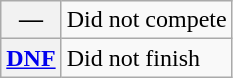<table class="wikitable">
<tr>
<th scope="row">—</th>
<td>Did not compete</td>
</tr>
<tr>
<th scope="row"><a href='#'>DNF</a></th>
<td>Did not finish</td>
</tr>
</table>
